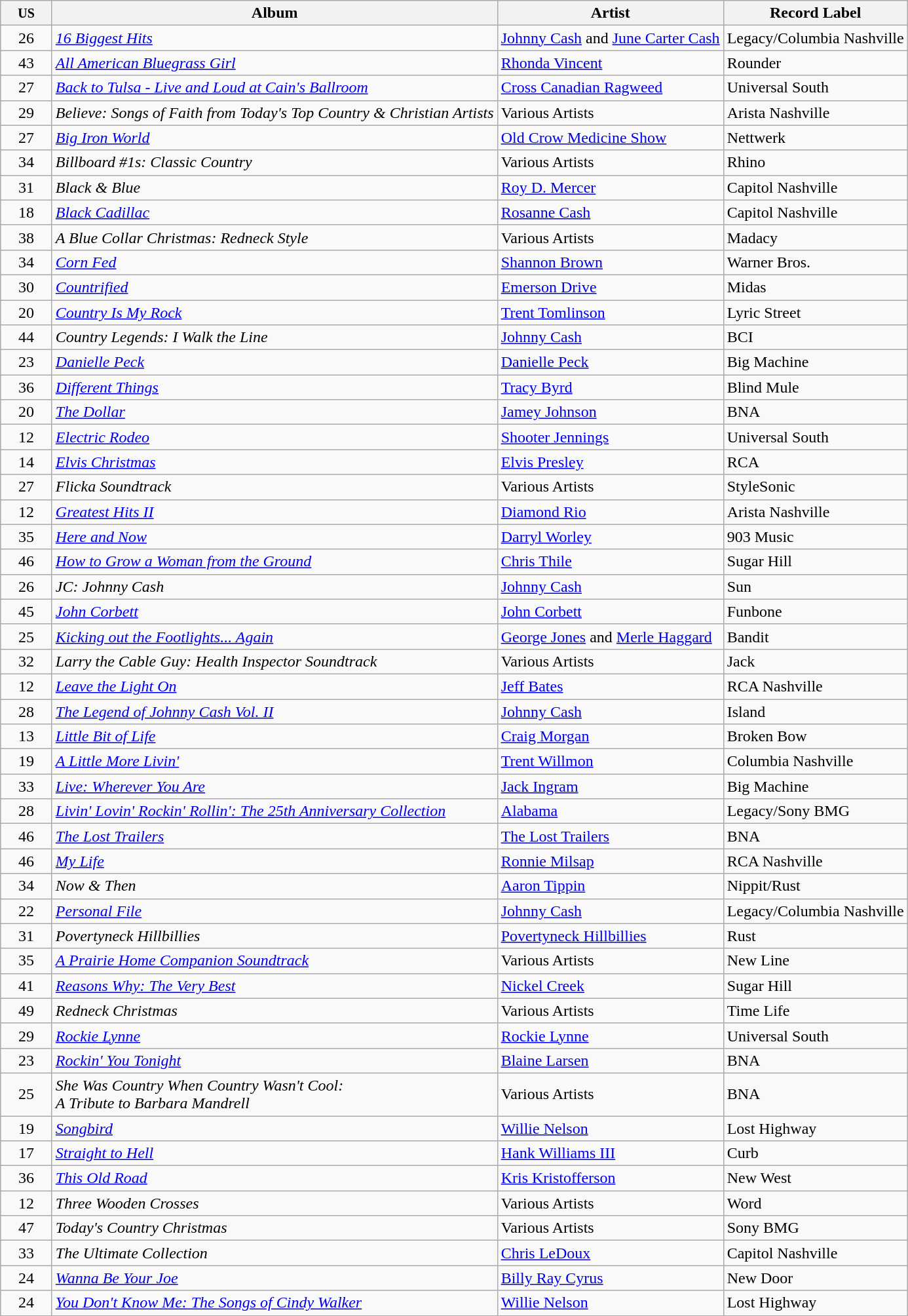<table class="wikitable sortable">
<tr>
<th width=45><small>US</small></th>
<th>Album</th>
<th>Artist</th>
<th>Record Label</th>
</tr>
<tr>
<td align="center">26</td>
<td><em><a href='#'>16 Biggest Hits</a></em></td>
<td><a href='#'>Johnny Cash</a> and <a href='#'>June Carter Cash</a></td>
<td>Legacy/Columbia Nashville</td>
</tr>
<tr>
<td align="center">43</td>
<td><em><a href='#'>All American Bluegrass Girl</a></em></td>
<td><a href='#'>Rhonda Vincent</a></td>
<td>Rounder</td>
</tr>
<tr>
<td align="center">27</td>
<td><em><a href='#'>Back to Tulsa - Live and Loud at Cain's Ballroom</a></em></td>
<td><a href='#'>Cross Canadian Ragweed</a></td>
<td>Universal South</td>
</tr>
<tr>
<td align="center">29</td>
<td><em>Believe: Songs of Faith from Today's Top Country & Christian Artists</em></td>
<td>Various Artists</td>
<td>Arista Nashville</td>
</tr>
<tr>
<td align="center">27</td>
<td><em><a href='#'>Big Iron World</a></em></td>
<td><a href='#'>Old Crow Medicine Show</a></td>
<td>Nettwerk</td>
</tr>
<tr>
<td align="center">34</td>
<td><em>Billboard #1s: Classic Country</em></td>
<td>Various Artists</td>
<td>Rhino</td>
</tr>
<tr>
<td align="center">31</td>
<td><em>Black & Blue</em></td>
<td><a href='#'>Roy D. Mercer</a></td>
<td>Capitol Nashville</td>
</tr>
<tr>
<td align="center">18</td>
<td><em><a href='#'>Black Cadillac</a></em></td>
<td><a href='#'>Rosanne Cash</a></td>
<td>Capitol Nashville</td>
</tr>
<tr>
<td align="center">38</td>
<td><em>A Blue Collar Christmas: Redneck Style</em></td>
<td>Various Artists</td>
<td>Madacy</td>
</tr>
<tr>
<td align="center">34</td>
<td><em><a href='#'>Corn Fed</a></em></td>
<td><a href='#'>Shannon Brown</a></td>
<td>Warner Bros.</td>
</tr>
<tr>
<td align="center">30</td>
<td><em><a href='#'>Countrified</a></em></td>
<td><a href='#'>Emerson Drive</a></td>
<td>Midas</td>
</tr>
<tr>
<td align="center">20</td>
<td><em><a href='#'>Country Is My Rock</a></em></td>
<td><a href='#'>Trent Tomlinson</a></td>
<td>Lyric Street</td>
</tr>
<tr>
<td align="center">44</td>
<td><em>Country Legends: I Walk the Line</em></td>
<td><a href='#'>Johnny Cash</a></td>
<td>BCI</td>
</tr>
<tr>
<td align="center">23</td>
<td><em><a href='#'>Danielle Peck</a></em></td>
<td><a href='#'>Danielle Peck</a></td>
<td>Big Machine</td>
</tr>
<tr>
<td align="center">36</td>
<td><em><a href='#'>Different Things</a></em></td>
<td><a href='#'>Tracy Byrd</a></td>
<td>Blind Mule</td>
</tr>
<tr>
<td align="center">20</td>
<td><em><a href='#'>The Dollar</a></em></td>
<td><a href='#'>Jamey Johnson</a></td>
<td>BNA</td>
</tr>
<tr>
<td align="center">12</td>
<td><em><a href='#'>Electric Rodeo</a></em></td>
<td><a href='#'>Shooter Jennings</a></td>
<td>Universal South</td>
</tr>
<tr>
<td align="center">14</td>
<td><em><a href='#'>Elvis Christmas</a></em></td>
<td><a href='#'>Elvis Presley</a></td>
<td>RCA</td>
</tr>
<tr>
<td align="center">27</td>
<td><em>Flicka Soundtrack</em></td>
<td>Various Artists</td>
<td>StyleSonic</td>
</tr>
<tr>
<td align="center">12</td>
<td><em><a href='#'>Greatest Hits II</a></em></td>
<td><a href='#'>Diamond Rio</a></td>
<td>Arista Nashville</td>
</tr>
<tr>
<td align="center">35</td>
<td><em><a href='#'>Here and Now</a></em></td>
<td><a href='#'>Darryl Worley</a></td>
<td>903 Music</td>
</tr>
<tr>
<td align="center">46</td>
<td><em><a href='#'>How to Grow a Woman from the Ground</a></em></td>
<td><a href='#'>Chris Thile</a></td>
<td>Sugar Hill</td>
</tr>
<tr>
<td align="center">26</td>
<td><em>JC: Johnny Cash</em></td>
<td><a href='#'>Johnny Cash</a></td>
<td>Sun</td>
</tr>
<tr>
<td align="center">45</td>
<td><em><a href='#'>John Corbett</a></em></td>
<td><a href='#'>John Corbett</a></td>
<td>Funbone</td>
</tr>
<tr>
<td align="center">25</td>
<td><em><a href='#'>Kicking out the Footlights... Again</a></em></td>
<td><a href='#'>George Jones</a> and <a href='#'>Merle Haggard</a></td>
<td>Bandit</td>
</tr>
<tr>
<td align="center">32</td>
<td><em>Larry the Cable Guy: Health Inspector Soundtrack</em></td>
<td>Various Artists</td>
<td>Jack</td>
</tr>
<tr>
<td align="center">12</td>
<td><em><a href='#'>Leave the Light On</a></em></td>
<td><a href='#'>Jeff Bates</a></td>
<td>RCA Nashville</td>
</tr>
<tr>
<td align="center">28</td>
<td><em><a href='#'>The Legend of Johnny Cash Vol. II</a></em></td>
<td><a href='#'>Johnny Cash</a></td>
<td>Island</td>
</tr>
<tr>
<td align="center">13</td>
<td><em><a href='#'>Little Bit of Life</a></em></td>
<td><a href='#'>Craig Morgan</a></td>
<td>Broken Bow</td>
</tr>
<tr>
<td align="center">19</td>
<td><em><a href='#'>A Little More Livin'</a></em></td>
<td><a href='#'>Trent Willmon</a></td>
<td>Columbia Nashville</td>
</tr>
<tr>
<td align="center">33</td>
<td><em><a href='#'>Live: Wherever You Are</a></em></td>
<td><a href='#'>Jack Ingram</a></td>
<td>Big Machine</td>
</tr>
<tr>
<td align="center">28</td>
<td><em><a href='#'>Livin' Lovin' Rockin' Rollin': The 25th Anniversary Collection</a></em></td>
<td><a href='#'>Alabama</a></td>
<td>Legacy/Sony BMG</td>
</tr>
<tr>
<td align="center">46</td>
<td><em><a href='#'>The Lost Trailers</a></em></td>
<td><a href='#'>The Lost Trailers</a></td>
<td>BNA</td>
</tr>
<tr>
<td align="center">46</td>
<td><em><a href='#'>My Life</a></em></td>
<td><a href='#'>Ronnie Milsap</a></td>
<td>RCA Nashville</td>
</tr>
<tr>
<td align="center">34</td>
<td><em>Now & Then</em></td>
<td><a href='#'>Aaron Tippin</a></td>
<td>Nippit/Rust</td>
</tr>
<tr>
<td align="center">22</td>
<td><em><a href='#'>Personal File</a></em></td>
<td><a href='#'>Johnny Cash</a></td>
<td>Legacy/Columbia Nashville</td>
</tr>
<tr>
<td align="center">31</td>
<td><em>Povertyneck Hillbillies</em></td>
<td><a href='#'>Povertyneck Hillbillies</a></td>
<td>Rust</td>
</tr>
<tr>
<td align="center">35</td>
<td><em><a href='#'>A Prairie Home Companion Soundtrack</a></em></td>
<td>Various Artists</td>
<td>New Line</td>
</tr>
<tr>
<td align="center">41</td>
<td><em><a href='#'>Reasons Why: The Very Best</a></em></td>
<td><a href='#'>Nickel Creek</a></td>
<td>Sugar Hill</td>
</tr>
<tr>
<td align="center">49</td>
<td><em>Redneck Christmas</em></td>
<td>Various Artists</td>
<td>Time Life</td>
</tr>
<tr>
<td align="center">29</td>
<td><em><a href='#'>Rockie Lynne</a></em></td>
<td><a href='#'>Rockie Lynne</a></td>
<td>Universal South</td>
</tr>
<tr>
<td align="center">23</td>
<td><em><a href='#'>Rockin' You Tonight</a></em></td>
<td><a href='#'>Blaine Larsen</a></td>
<td>BNA</td>
</tr>
<tr>
<td align="center">25</td>
<td><em>She Was Country When Country Wasn't Cool:<br>A Tribute to Barbara Mandrell</em></td>
<td>Various Artists</td>
<td>BNA</td>
</tr>
<tr>
<td align="center">19</td>
<td><em><a href='#'>Songbird</a></em></td>
<td><a href='#'>Willie Nelson</a></td>
<td>Lost Highway</td>
</tr>
<tr>
<td align="center">17</td>
<td><em><a href='#'>Straight to Hell</a></em></td>
<td><a href='#'>Hank Williams III</a></td>
<td>Curb</td>
</tr>
<tr>
<td align="center">36</td>
<td><em><a href='#'>This Old Road</a></em></td>
<td><a href='#'>Kris Kristofferson</a></td>
<td>New West</td>
</tr>
<tr>
<td align="center">12</td>
<td><em>Three Wooden Crosses</em></td>
<td>Various Artists</td>
<td>Word</td>
</tr>
<tr>
<td align="center">47</td>
<td><em>Today's Country Christmas</em></td>
<td>Various Artists</td>
<td>Sony BMG</td>
</tr>
<tr>
<td align="center">33</td>
<td><em>The Ultimate Collection</em></td>
<td><a href='#'>Chris LeDoux</a></td>
<td>Capitol Nashville</td>
</tr>
<tr>
<td align="center">24</td>
<td><em><a href='#'>Wanna Be Your Joe</a></em></td>
<td><a href='#'>Billy Ray Cyrus</a></td>
<td>New Door</td>
</tr>
<tr>
<td align="center">24</td>
<td><em><a href='#'>You Don't Know Me: The Songs of Cindy Walker</a></em></td>
<td><a href='#'>Willie Nelson</a></td>
<td>Lost Highway</td>
</tr>
<tr>
</tr>
</table>
